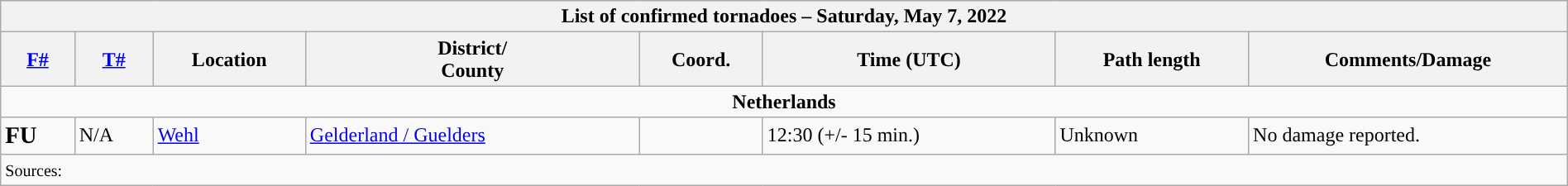<table class="wikitable collapsible" width="100%">
<tr>
<th colspan="8">List of confirmed tornadoes – Saturday, May 7, 2022</th>
</tr>
<tr>
<th><a href='#'>F#</a></th>
<th><a href='#'>T#</a></th>
<th>Location</th>
<th>District/<br>County</th>
<th>Coord.</th>
<th>Time (UTC)</th>
<th>Path length</th>
<th>Comments/Damage</th>
</tr>
<tr>
<td colspan="8" align=center><strong>Netherlands</strong></td>
</tr>
<tr>
<td><big><strong>FU</strong></big></td>
<td>N/A</td>
<td><a href='#'>Wehl</a></td>
<td><a href='#'>Gelderland / Guelders</a></td>
<td></td>
<td>12:30 (+/- 15 min.)</td>
<td>Unknown</td>
<td>No damage reported.</td>
</tr>
<tr>
<td colspan="8"><small>Sources:  </small></td>
</tr>
</table>
